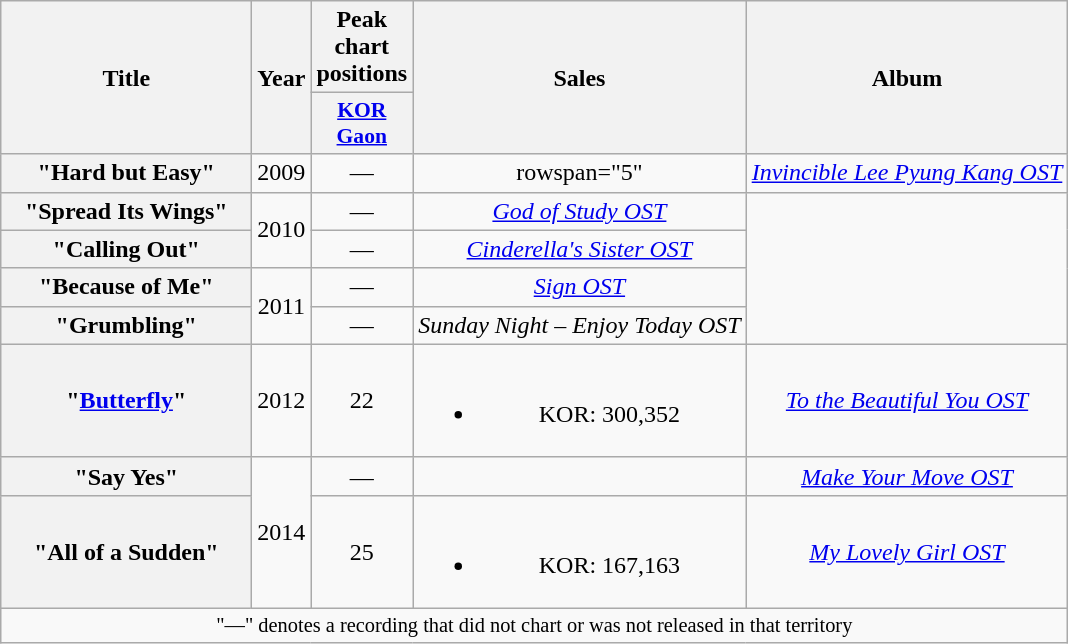<table class="wikitable plainrowheaders" style="text-align:center">
<tr>
<th scope="col" rowspan="2" style="width:10em">Title</th>
<th scope="col" rowspan="2">Year</th>
<th scope="col">Peak chart<br>positions</th>
<th scope="col" rowspan="2">Sales</th>
<th scope="col" rowspan="2">Album</th>
</tr>
<tr>
<th scope="col" style="font-size:90%; width:2.5em"><a href='#'>KOR<br>Gaon</a><br></th>
</tr>
<tr>
<th scope="row">"Hard but Easy"<br></th>
<td>2009</td>
<td>—</td>
<td>rowspan="5" </td>
<td><em><a href='#'>Invincible Lee Pyung Kang OST</a></em></td>
</tr>
<tr>
<th scope="row">"Spread Its Wings"<br></th>
<td rowspan="2">2010</td>
<td>—</td>
<td><em><a href='#'>God of Study OST</a></em></td>
</tr>
<tr>
<th scope="row">"Calling Out"<br></th>
<td>—</td>
<td><em><a href='#'>Cinderella's Sister OST</a></em></td>
</tr>
<tr>
<th scope="row">"Because of Me"</th>
<td rowspan="2">2011</td>
<td>—</td>
<td><em><a href='#'>Sign OST</a></em></td>
</tr>
<tr>
<th scope="row">"Grumbling"<br></th>
<td>—</td>
<td><em>Sunday Night – Enjoy Today OST</em></td>
</tr>
<tr>
<th scope="row">"<a href='#'>Butterfly</a>"<br></th>
<td>2012</td>
<td>22</td>
<td><br><ul><li>KOR: 300,352</li></ul></td>
<td><em><a href='#'>To the Beautiful You OST</a></em></td>
</tr>
<tr>
<th scope="row">"Say Yes"<br></th>
<td rowspan="2">2014</td>
<td>—</td>
<td></td>
<td><em><a href='#'>Make Your Move OST</a></em></td>
</tr>
<tr>
<th scope="row">"All of a Sudden"</th>
<td>25</td>
<td><br><ul><li>KOR: 167,163</li></ul></td>
<td><em><a href='#'>My Lovely Girl OST</a></em></td>
</tr>
<tr>
<td colspan="5" style="font-size:85%">"—" denotes a recording that did not chart or was not released in that territory</td>
</tr>
</table>
